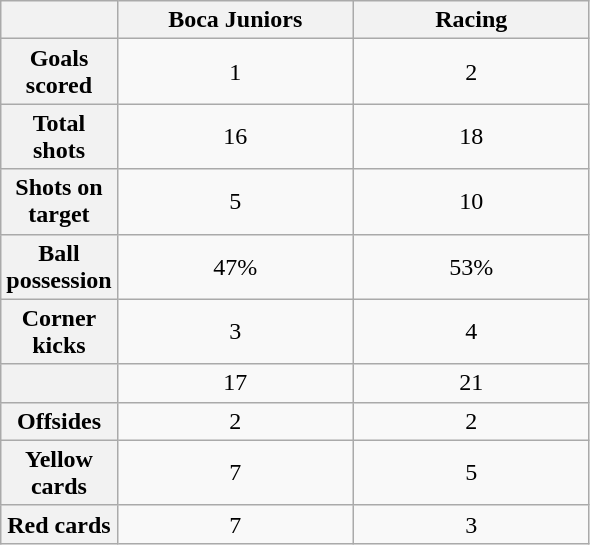<table class="wikitable" style="text-align:center">
<tr>
<th scope="col" style="width:70px"></th>
<th scope="col" style="width:150px">Boca Juniors</th>
<th scope="col" style="width:150px">Racing</th>
</tr>
<tr>
<th scope=row>Goals scored</th>
<td>1</td>
<td>2</td>
</tr>
<tr>
<th scope=row>Total shots</th>
<td>16</td>
<td>18</td>
</tr>
<tr>
<th scope=row>Shots on target</th>
<td>5</td>
<td>10</td>
</tr>
<tr>
<th scope=row>Ball possession</th>
<td>47%</td>
<td>53%</td>
</tr>
<tr>
<th scope=row>Corner kicks</th>
<td>3</td>
<td>4</td>
</tr>
<tr>
<th scope=row></th>
<td>17</td>
<td>21</td>
</tr>
<tr>
<th scope=row>Offsides</th>
<td>2</td>
<td>2</td>
</tr>
<tr>
<th scope=row>Yellow cards</th>
<td>7</td>
<td>5</td>
</tr>
<tr>
<th scope=row>Red cards</th>
<td>7</td>
<td>3</td>
</tr>
</table>
